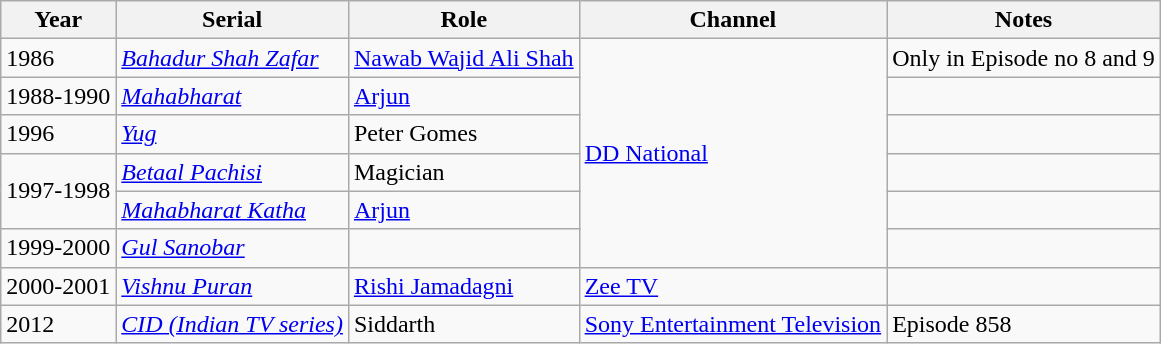<table class="wikitable sortable">
<tr>
<th>Year</th>
<th>Serial</th>
<th>Role</th>
<th>Channel</th>
<th>Notes</th>
</tr>
<tr>
<td>1986</td>
<td><em><a href='#'>Bahadur Shah Zafar</a></em></td>
<td><a href='#'>Nawab Wajid Ali Shah</a></td>
<td Rowspan="6"><a href='#'>DD National</a></td>
<td>Only in Episode no 8 and 9</td>
</tr>
<tr>
<td>1988-1990</td>
<td><em><a href='#'>Mahabharat</a></em></td>
<td><a href='#'>Arjun</a></td>
<td></td>
</tr>
<tr>
<td>1996</td>
<td><em><a href='#'>Yug</a></em></td>
<td>Peter Gomes</td>
<td></td>
</tr>
<tr>
<td Rowspan="2">1997-1998</td>
<td><em><a href='#'>Betaal Pachisi</a></em></td>
<td>Magician</td>
<td></td>
</tr>
<tr>
<td><em><a href='#'>Mahabharat Katha</a></em></td>
<td><a href='#'>Arjun</a></td>
<td></td>
</tr>
<tr>
<td>1999-2000</td>
<td><em><a href='#'>Gul Sanobar</a></em></td>
<td></td>
<td></td>
</tr>
<tr>
<td>2000-2001</td>
<td><em><a href='#'>Vishnu Puran</a></em></td>
<td><a href='#'>Rishi Jamadagni</a></td>
<td><a href='#'>Zee TV</a></td>
<td></td>
</tr>
<tr>
<td>2012</td>
<td><em><a href='#'>CID (Indian TV series)</a></em></td>
<td>Siddarth</td>
<td><a href='#'>Sony Entertainment Television</a></td>
<td>Episode 858</td>
</tr>
</table>
